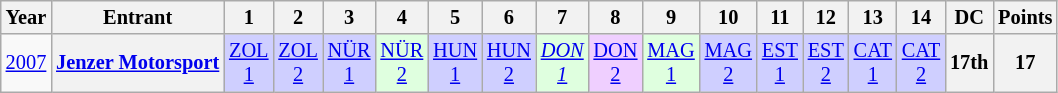<table class="wikitable" style="text-align:center; font-size:85%">
<tr>
<th>Year</th>
<th>Entrant</th>
<th>1</th>
<th>2</th>
<th>3</th>
<th>4</th>
<th>5</th>
<th>6</th>
<th>7</th>
<th>8</th>
<th>9</th>
<th>10</th>
<th>11</th>
<th>12</th>
<th>13</th>
<th>14</th>
<th>DC</th>
<th>Points</th>
</tr>
<tr>
<td><a href='#'>2007</a></td>
<th nowrap><a href='#'>Jenzer Motorsport</a></th>
<td style="background:#CFCFFF;"><a href='#'>ZOL<br>1</a><br></td>
<td style="background:#CFCFFF;"><a href='#'>ZOL<br>2</a><br></td>
<td style="background:#CFCFFF;"><a href='#'>NÜR<br>1</a><br></td>
<td style="background:#DFFFDF;"><a href='#'>NÜR<br>2</a><br></td>
<td style="background:#CFCFFF;"><a href='#'>HUN<br>1</a><br></td>
<td style="background:#CFCFFF;"><a href='#'>HUN<br>2</a><br></td>
<td style="background:#DFFFDF;"><em><a href='#'>DON<br>1</a></em><br></td>
<td style="background:#EFCFFF;"><a href='#'>DON<br>2</a><br></td>
<td style="background:#DFFFDF;"><a href='#'>MAG<br>1</a><br></td>
<td style="background:#CFCFFF;"><a href='#'>MAG<br>2</a><br></td>
<td style="background:#CFCFFF;"><a href='#'>EST<br>1</a><br></td>
<td style="background:#CFCFFF;"><a href='#'>EST<br>2</a><br></td>
<td style="background:#CFCFFF;"><a href='#'>CAT<br>1</a><br></td>
<td style="background:#CFCFFF;"><a href='#'>CAT<br>2</a><br></td>
<th>17th</th>
<th>17</th>
</tr>
</table>
